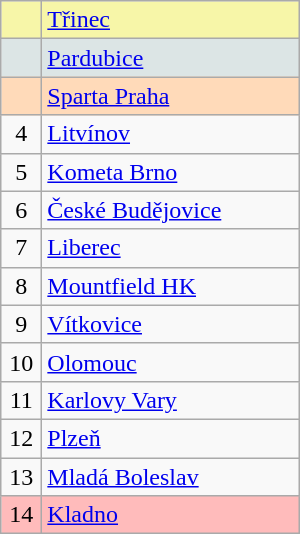<table class="wikitable" style="width:200px;">
<tr style="background:#F7F6A8;">
<td align=center style="width:20px;"></td>
<td><a href='#'>Třinec</a></td>
</tr>
<tr style="background:#DCE5E5;">
<td align=center></td>
<td><a href='#'>Pardubice</a></td>
</tr>
<tr style="background:#FFDAB9;">
<td align=center></td>
<td><a href='#'>Sparta Praha</a></td>
</tr>
<tr>
<td align=center>4</td>
<td><a href='#'>Litvínov</a></td>
</tr>
<tr>
<td align=center>5</td>
<td><a href='#'>Kometa Brno</a></td>
</tr>
<tr>
<td align=center>6</td>
<td><a href='#'>České Budějovice</a></td>
</tr>
<tr>
<td align=center>7</td>
<td><a href='#'>Liberec</a></td>
</tr>
<tr>
<td align=center>8</td>
<td><a href='#'>Mountfield HK</a></td>
</tr>
<tr>
<td align=center>9</td>
<td><a href='#'>Vítkovice</a></td>
</tr>
<tr>
<td align=center>10</td>
<td><a href='#'>Olomouc</a></td>
</tr>
<tr>
<td align=center>11</td>
<td><a href='#'>Karlovy Vary</a></td>
</tr>
<tr>
<td align=center>12</td>
<td><a href='#'>Plzeň</a></td>
</tr>
<tr>
<td align=center>13</td>
<td><a href='#'>Mladá Boleslav</a></td>
</tr>
<tr style="background:#ffbbbb;">
<td align=center>14</td>
<td><a href='#'>Kladno</a></td>
</tr>
</table>
